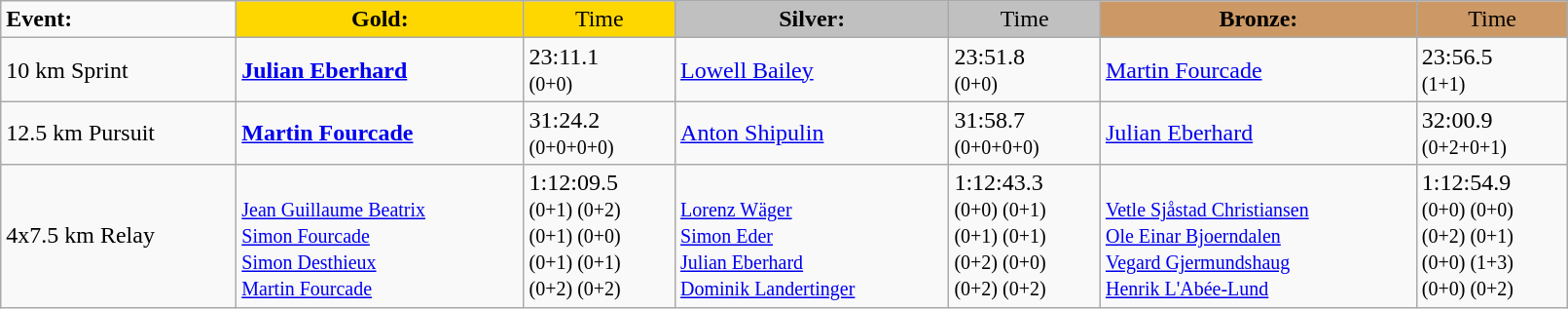<table class="wikitable" width=85%>
<tr>
<td><strong>Event:</strong></td>
<td style="text-align:center;background-color:gold;"><strong>Gold:</strong></td>
<td style="text-align:center;background-color:gold;">Time</td>
<td style="text-align:center;background-color:silver;"><strong>Silver:</strong></td>
<td style="text-align:center;background-color:silver;">Time</td>
<td style="text-align:center;background-color:#CC9966;"><strong>Bronze:</strong></td>
<td style="text-align:center;background-color:#CC9966;">Time</td>
</tr>
<tr>
<td>10 km Sprint<br></td>
<td><strong><a href='#'>Julian Eberhard</a></strong><br><small></small></td>
<td>23:11.1<br><small>(0+0)</small></td>
<td><a href='#'>Lowell Bailey</a><br><small></small></td>
<td>23:51.8<br><small>(0+0)</small></td>
<td><a href='#'>Martin Fourcade</a><br><small></small></td>
<td>23:56.5<br><small>(1+1)</small></td>
</tr>
<tr>
<td>12.5 km Pursuit<br></td>
<td><strong><a href='#'>Martin Fourcade</a></strong><br><small></small></td>
<td>31:24.2<br><small>(0+0+0+0)</small></td>
<td><a href='#'>Anton Shipulin</a><br><small></small></td>
<td>31:58.7<br><small>(0+0+0+0)</small></td>
<td><a href='#'>Julian Eberhard</a><br><small></small></td>
<td>32:00.9<br><small>(0+2+0+1)</small></td>
</tr>
<tr>
<td>4x7.5 km Relay<br></td>
<td><strong></strong><br><small><a href='#'>Jean Guillaume Beatrix</a><br><a href='#'>Simon Fourcade</a><br><a href='#'>Simon Desthieux</a><br><a href='#'>Martin Fourcade</a></small></td>
<td>1:12:09.5<br><small>(0+1) (0+2)<br>(0+1) (0+0)<br>(0+1) (0+1)<br>(0+2) (0+2)</small></td>
<td><br><small><a href='#'>Lorenz Wäger</a><br><a href='#'>Simon Eder</a><br><a href='#'>Julian Eberhard</a><br><a href='#'>Dominik Landertinger</a></small></td>
<td>1:12:43.3<br><small>(0+0) (0+1)<br>(0+1) (0+1)<br>(0+2) (0+0)<br>(0+2) (0+2)</small></td>
<td><br><small><a href='#'>Vetle Sjåstad Christiansen</a><br><a href='#'>Ole Einar Bjoerndalen</a><br><a href='#'>Vegard Gjermundshaug</a><br><a href='#'>Henrik L'Abée-Lund</a></small></td>
<td>1:12:54.9<br><small>(0+0) (0+0)<br>(0+2) (0+1)<br>(0+0) (1+3)<br>(0+0) (0+2)</small></td>
</tr>
</table>
